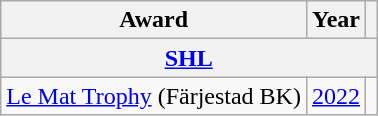<table class="wikitable">
<tr>
<th>Award</th>
<th>Year</th>
<th></th>
</tr>
<tr ALIGN="center" bgcolor="#e0e0e0">
<th colspan="3"><a href='#'>SHL</a></th>
</tr>
<tr>
<td><a href='#'>Le Mat Trophy</a> (Färjestad BK)</td>
<td><a href='#'>2022</a></td>
<td></td>
</tr>
</table>
